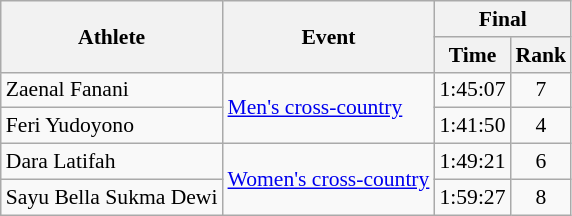<table class=wikitable style="text-align:center; font-size:90%">
<tr>
<th rowspan="2">Athlete</th>
<th rowspan="2">Event</th>
<th colspan="2">Final</th>
</tr>
<tr>
<th>Time</th>
<th>Rank</th>
</tr>
<tr>
<td align="left">Zaenal Fanani</td>
<td rowspan="2" align="left"><a href='#'>Men's cross-country</a></td>
<td>1:45:07</td>
<td>7</td>
</tr>
<tr>
<td align="left">Feri Yudoyono</td>
<td>1:41:50</td>
<td>4</td>
</tr>
<tr>
<td align="left">Dara Latifah</td>
<td rowspan="2" align="left"><a href='#'>Women's cross-country</a></td>
<td>1:49:21</td>
<td>6</td>
</tr>
<tr>
<td align="left">Sayu Bella Sukma Dewi</td>
<td>1:59:27</td>
<td>8</td>
</tr>
</table>
